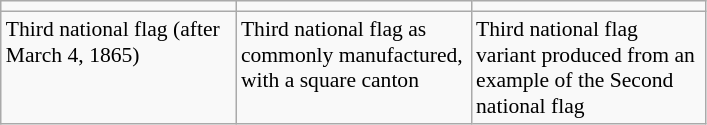<table class="wikitable">
<tr>
<td></td>
<td></td>
<td></td>
</tr>
<tr>
<td width=150px style="font-size: 90%; vertical-align: top;">Third national flag (after March 4, 1865)</td>
<td width=150px style="font-size: 90%; vertical-align: top;">Third national flag as commonly manufactured, with a square canton</td>
<td width=150px style="font-size: 90%; vertical-align: top;">Third national flag variant produced from an example of the Second national flag</td>
</tr>
</table>
